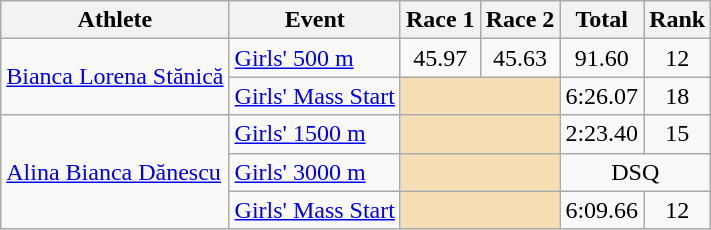<table class="wikitable">
<tr>
<th>Athlete</th>
<th>Event</th>
<th>Race 1</th>
<th>Race 2</th>
<th>Total</th>
<th>Rank</th>
</tr>
<tr>
<td rowspan=2><a href='#'>Bianca Lorena Stănică</a></td>
<td><a href='#'>Girls' 500 m</a></td>
<td align="center">45.97</td>
<td align="center">45.63</td>
<td align="center">91.60</td>
<td align="center">12</td>
</tr>
<tr>
<td><a href='#'>Girls' Mass Start</a></td>
<td colspan=2 bgcolor="wheat"></td>
<td align="center">6:26.07</td>
<td align="center">18</td>
</tr>
<tr>
<td rowspan=3><a href='#'>Alina Bianca Dănescu</a></td>
<td><a href='#'>Girls' 1500 m</a></td>
<td colspan=2 bgcolor="wheat"></td>
<td align="center">2:23.40</td>
<td align="center">15</td>
</tr>
<tr>
<td><a href='#'>Girls' 3000 m</a></td>
<td colspan=2 bgcolor="wheat"></td>
<td align="center" colspan=2>DSQ</td>
</tr>
<tr>
<td><a href='#'>Girls' Mass Start</a></td>
<td colspan=2 bgcolor="wheat"></td>
<td align="center">6:09.66</td>
<td align="center">12</td>
</tr>
</table>
